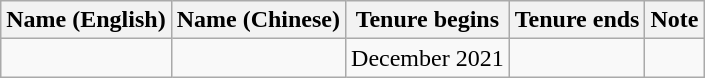<table class="wikitable">
<tr>
<th>Name (English)</th>
<th>Name (Chinese)</th>
<th>Tenure begins</th>
<th>Tenure ends</th>
<th>Note</th>
</tr>
<tr>
<td></td>
<td></td>
<td>December 2021</td>
<td></td>
<td></td>
</tr>
</table>
